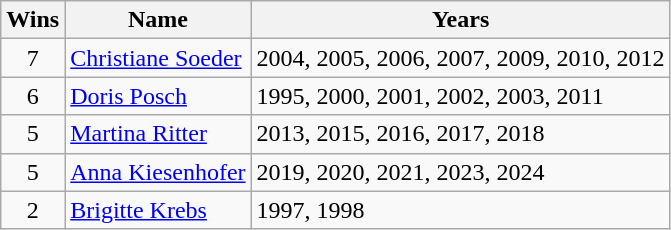<table class="wikitable">
<tr>
<th>Wins</th>
<th>Name</th>
<th>Years</th>
</tr>
<tr>
<td align=center>7</td>
<td><a href='#'>Christiane Soeder</a></td>
<td align=left>2004, 2005, 2006, 2007, 2009, 2010, 2012</td>
</tr>
<tr>
<td align=center>6</td>
<td><a href='#'>Doris Posch</a></td>
<td align=left>1995, 2000, 2001, 2002, 2003, 2011</td>
</tr>
<tr>
<td align=center>5</td>
<td><a href='#'>Martina Ritter</a></td>
<td align=left>2013, 2015, 2016, 2017, 2018</td>
</tr>
<tr>
<td align=center>5</td>
<td><a href='#'>Anna Kiesenhofer</a></td>
<td align=left>2019, 2020, 2021, 2023, 2024</td>
</tr>
<tr>
<td align=center>2</td>
<td><a href='#'>Brigitte Krebs</a></td>
<td align=left>1997, 1998</td>
</tr>
</table>
